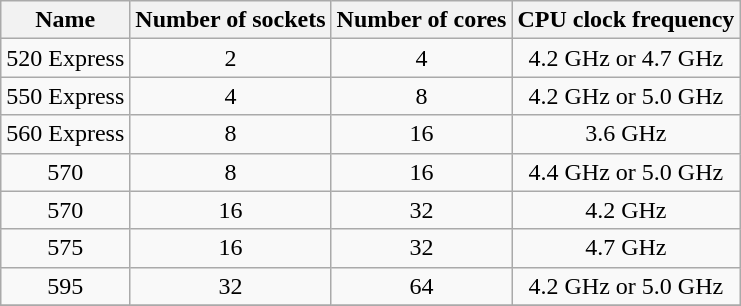<table class="wikitable sortable" style="text-align:center" border=1>
<tr>
<th>Name</th>
<th>Number of sockets</th>
<th>Number of cores</th>
<th>CPU clock frequency</th>
</tr>
<tr>
<td>520 Express</td>
<td>2</td>
<td>4</td>
<td>4.2 GHz or 4.7 GHz</td>
</tr>
<tr>
<td>550 Express</td>
<td>4</td>
<td>8</td>
<td>4.2 GHz or 5.0 GHz</td>
</tr>
<tr>
<td>560 Express</td>
<td>8</td>
<td>16</td>
<td>3.6 GHz</td>
</tr>
<tr>
<td>570</td>
<td>8</td>
<td>16</td>
<td>4.4 GHz or 5.0 GHz</td>
</tr>
<tr>
<td>570</td>
<td>16</td>
<td>32</td>
<td>4.2 GHz</td>
</tr>
<tr>
<td>575</td>
<td>16</td>
<td>32</td>
<td>4.7 GHz</td>
</tr>
<tr>
<td>595</td>
<td>32</td>
<td>64</td>
<td>4.2 GHz or 5.0 GHz</td>
</tr>
<tr>
</tr>
</table>
